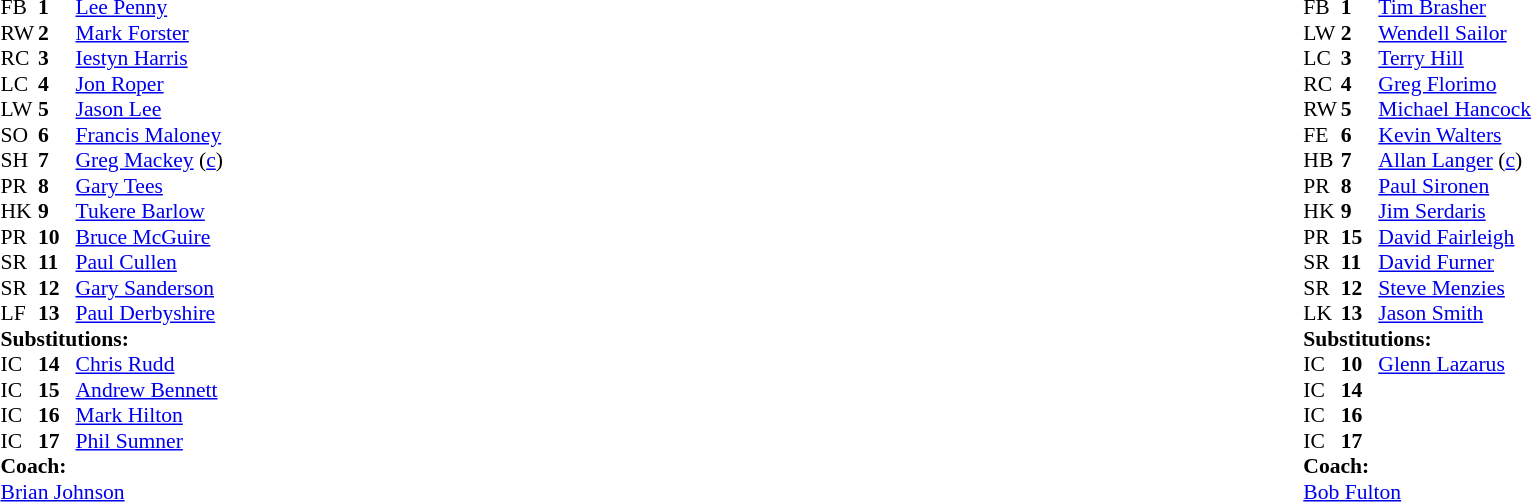<table width="100%">
<tr>
<td valign="top" width="50%"><br><table style="font-size: 90%" cellspacing="0" cellpadding="0">
<tr>
<th width="25"></th>
<th width="25"></th>
</tr>
<tr>
<td>FB</td>
<td><strong>1</strong></td>
<td><a href='#'>Lee Penny</a></td>
</tr>
<tr>
<td>RW</td>
<td><strong>2</strong></td>
<td><a href='#'>Mark Forster</a></td>
</tr>
<tr>
<td>RC</td>
<td><strong>3</strong></td>
<td><a href='#'>Iestyn Harris</a></td>
</tr>
<tr>
<td>LC</td>
<td><strong>4</strong></td>
<td><a href='#'>Jon Roper</a></td>
</tr>
<tr>
<td>LW</td>
<td><strong>5</strong></td>
<td><a href='#'>Jason Lee</a></td>
</tr>
<tr>
<td>SO</td>
<td><strong>6</strong></td>
<td><a href='#'>Francis Maloney</a></td>
</tr>
<tr>
<td>SH</td>
<td><strong>7</strong></td>
<td><a href='#'>Greg Mackey</a> (<a href='#'>c</a>)</td>
</tr>
<tr>
<td>PR</td>
<td><strong>8</strong></td>
<td><a href='#'>Gary Tees</a></td>
</tr>
<tr>
<td>HK</td>
<td><strong>9</strong></td>
<td><a href='#'>Tukere Barlow</a></td>
</tr>
<tr>
<td>PR</td>
<td><strong>10</strong></td>
<td><a href='#'>Bruce McGuire</a></td>
</tr>
<tr>
<td>SR</td>
<td><strong>11</strong></td>
<td><a href='#'>Paul Cullen</a></td>
</tr>
<tr>
<td>SR</td>
<td><strong>12</strong></td>
<td><a href='#'>Gary Sanderson</a></td>
</tr>
<tr>
<td>LF</td>
<td><strong>13</strong></td>
<td><a href='#'>Paul Derbyshire</a></td>
</tr>
<tr>
<td colspan=3><strong>Substitutions:</strong></td>
</tr>
<tr>
<td>IC</td>
<td><strong>14</strong></td>
<td><a href='#'>Chris Rudd</a></td>
</tr>
<tr>
<td>IC</td>
<td><strong>15</strong></td>
<td><a href='#'>Andrew Bennett</a></td>
</tr>
<tr>
<td>IC</td>
<td><strong>16</strong></td>
<td><a href='#'>Mark Hilton</a></td>
</tr>
<tr>
<td>IC</td>
<td><strong>17</strong></td>
<td><a href='#'>Phil Sumner</a></td>
</tr>
<tr>
<td colspan=3><strong>Coach:</strong></td>
</tr>
<tr>
<td colspan="4"> <a href='#'>Brian Johnson</a></td>
</tr>
</table>
</td>
<td valign="top" width="50%"><br><table style="font-size: 90%" cellspacing="0" cellpadding="0" align="center">
<tr>
<th width="25"></th>
<th width="25"></th>
</tr>
<tr>
<td>FB</td>
<td><strong>1</strong></td>
<td><a href='#'>Tim Brasher</a></td>
</tr>
<tr>
<td>LW</td>
<td><strong>2</strong></td>
<td><a href='#'>Wendell Sailor</a></td>
</tr>
<tr>
<td>LC</td>
<td><strong>3</strong></td>
<td><a href='#'>Terry Hill</a></td>
</tr>
<tr>
<td>RC</td>
<td><strong>4</strong></td>
<td><a href='#'>Greg Florimo</a></td>
</tr>
<tr>
<td>RW</td>
<td><strong>5</strong></td>
<td><a href='#'>Michael Hancock</a></td>
</tr>
<tr>
<td>FE</td>
<td><strong>6</strong></td>
<td><a href='#'>Kevin Walters</a></td>
</tr>
<tr>
<td>HB</td>
<td><strong>7</strong></td>
<td><a href='#'>Allan Langer</a> (<a href='#'>c</a>)</td>
</tr>
<tr>
<td>PR</td>
<td><strong>8</strong></td>
<td><a href='#'>Paul Sironen</a></td>
</tr>
<tr>
<td>HK</td>
<td><strong>9</strong></td>
<td><a href='#'>Jim Serdaris</a></td>
</tr>
<tr>
<td>PR</td>
<td><strong>15</strong></td>
<td><a href='#'>David Fairleigh</a></td>
</tr>
<tr>
<td>SR</td>
<td><strong>11</strong></td>
<td><a href='#'>David Furner</a></td>
</tr>
<tr>
<td>SR</td>
<td><strong>12</strong></td>
<td><a href='#'>Steve Menzies</a></td>
</tr>
<tr>
<td>LK</td>
<td><strong>13</strong></td>
<td><a href='#'>Jason Smith</a></td>
</tr>
<tr>
<td colspan=3><strong>Substitutions:</strong></td>
</tr>
<tr>
<td>IC</td>
<td><strong>10</strong></td>
<td><a href='#'>Glenn Lazarus</a></td>
</tr>
<tr>
<td>IC</td>
<td><strong>14</strong></td>
<td></td>
</tr>
<tr>
<td>IC</td>
<td><strong>16</strong></td>
<td></td>
</tr>
<tr>
<td>IC</td>
<td><strong>17</strong></td>
<td></td>
</tr>
<tr>
<td colspan=3><strong>Coach:</strong></td>
</tr>
<tr>
<td colspan="4"> <a href='#'>Bob Fulton</a></td>
</tr>
</table>
</td>
</tr>
</table>
